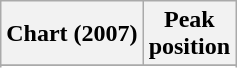<table class="wikitable plainrowheaders">
<tr>
<th>Chart (2007)</th>
<th>Peak<br>position</th>
</tr>
<tr>
</tr>
<tr>
</tr>
<tr>
</tr>
</table>
